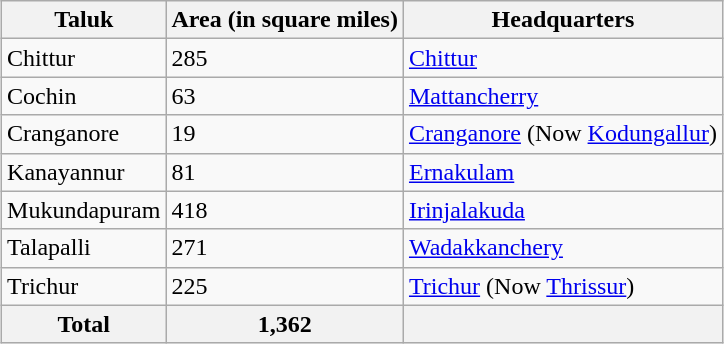<table class="wikitable sortable" style="margin:auto;">
<tr>
<th>Taluk</th>
<th>Area (in square miles)</th>
<th>Headquarters</th>
</tr>
<tr>
<td>Chittur</td>
<td>285</td>
<td><a href='#'>Chittur</a></td>
</tr>
<tr>
<td>Cochin</td>
<td>63</td>
<td><a href='#'>Mattancherry</a></td>
</tr>
<tr>
<td>Cranganore</td>
<td>19</td>
<td><a href='#'>Cranganore</a> (Now <a href='#'>Kodungallur</a>)</td>
</tr>
<tr>
<td>Kanayannur</td>
<td>81</td>
<td><a href='#'>Ernakulam</a></td>
</tr>
<tr>
<td>Mukundapuram</td>
<td>418</td>
<td><a href='#'>Irinjalakuda</a></td>
</tr>
<tr>
<td>Talapalli</td>
<td>271</td>
<td><a href='#'>Wadakkanchery</a></td>
</tr>
<tr>
<td>Trichur</td>
<td>225</td>
<td><a href='#'>Trichur</a> (Now <a href='#'>Thrissur</a>)</td>
</tr>
<tr>
<th>Total</th>
<th>1,362</th>
<th></th>
</tr>
</table>
